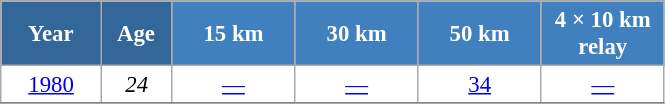<table class="wikitable" style="font-size:95%; text-align:center; border:grey solid 1px; border-collapse:collapse; background:#ffffff;">
<tr>
<th style="background-color:#369; color:white; width:60px;"> Year </th>
<th style="background-color:#369; color:white; width:40px;"> Age </th>
<th style="background-color:#4180be; color:white; width:75px;"> 15 km </th>
<th style="background-color:#4180be; color:white; width:75px;"> 30 km </th>
<th style="background-color:#4180be; color:white; width:75px;"> 50 km </th>
<th style="background-color:#4180be; color:white; width:75px;"> 4 × 10 km <br> relay </th>
</tr>
<tr>
<td><a href='#'>1980</a></td>
<td><em>24</em></td>
<td><a href='#'>—</a></td>
<td><a href='#'>—</a></td>
<td><a href='#'>34</a></td>
<td><a href='#'>—</a></td>
</tr>
<tr>
</tr>
</table>
